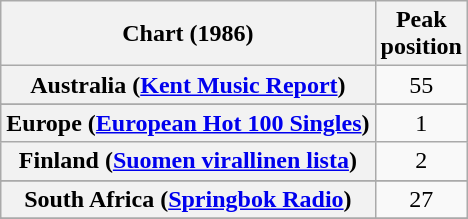<table class="wikitable sortable plainrowheaders" style="text-align:center">
<tr>
<th>Chart (1986)</th>
<th>Peak<br>position</th>
</tr>
<tr>
<th scope="row">Australia (<a href='#'>Kent Music Report</a>)</th>
<td>55</td>
</tr>
<tr>
</tr>
<tr>
</tr>
<tr>
</tr>
<tr>
<th scope="row">Europe (<a href='#'>European Hot 100 Singles</a>)</th>
<td>1</td>
</tr>
<tr>
<th scope="row">Finland (<a href='#'>Suomen virallinen lista</a>)</th>
<td>2</td>
</tr>
<tr>
</tr>
<tr>
</tr>
<tr>
</tr>
<tr>
</tr>
<tr>
<th scope="row">South Africa (<a href='#'>Springbok Radio</a>)</th>
<td>27</td>
</tr>
<tr>
</tr>
<tr>
</tr>
<tr>
</tr>
<tr>
</tr>
<tr>
</tr>
<tr>
</tr>
<tr>
</tr>
</table>
